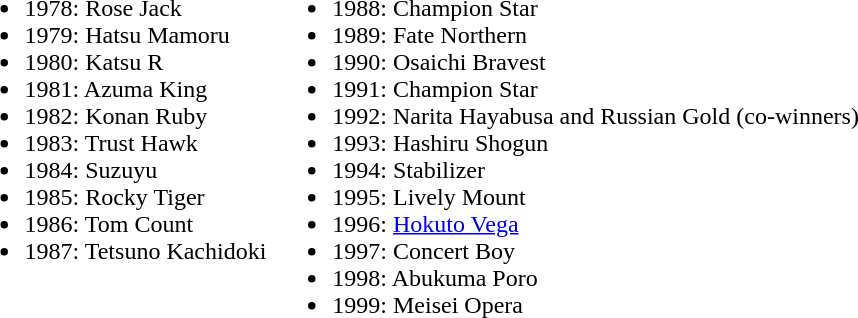<table>
<tr>
<td valign=top><br><ul><li>1978: Rose Jack</li><li>1979: Hatsu Mamoru</li><li>1980: Katsu R</li><li>1981: Azuma King</li><li>1982: Konan Ruby</li><li>1983: Trust Hawk</li><li>1984: Suzuyu</li><li>1985: Rocky Tiger</li><li>1986: Tom Count</li><li>1987: Tetsuno Kachidoki</li></ul></td>
<td valign=top><br><ul><li>1988: Champion Star</li><li>1989: Fate Northern</li><li>1990: Osaichi Bravest</li><li>1991: Champion Star</li><li>1992: Narita Hayabusa and Russian Gold (co-winners)</li><li>1993: Hashiru Shogun</li><li>1994: Stabilizer</li><li>1995: Lively Mount</li><li>1996: <a href='#'>Hokuto Vega</a></li><li>1997: Concert Boy</li><li>1998: Abukuma Poro</li><li>1999: Meisei Opera</li></ul></td>
<td valign=top></td>
</tr>
</table>
